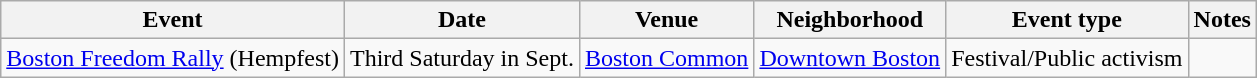<table class="wikitable sortable">
<tr>
<th>Event</th>
<th>Date</th>
<th>Venue</th>
<th>Neighborhood</th>
<th>Event type</th>
<th>Notes</th>
</tr>
<tr>
<td><a href='#'>Boston Freedom Rally</a> (Hempfest)</td>
<td>Third Saturday in Sept.</td>
<td><a href='#'>Boston Common</a></td>
<td><a href='#'>Downtown Boston</a></td>
<td>Festival/Public activism</td>
<td></td>
</tr>
</table>
